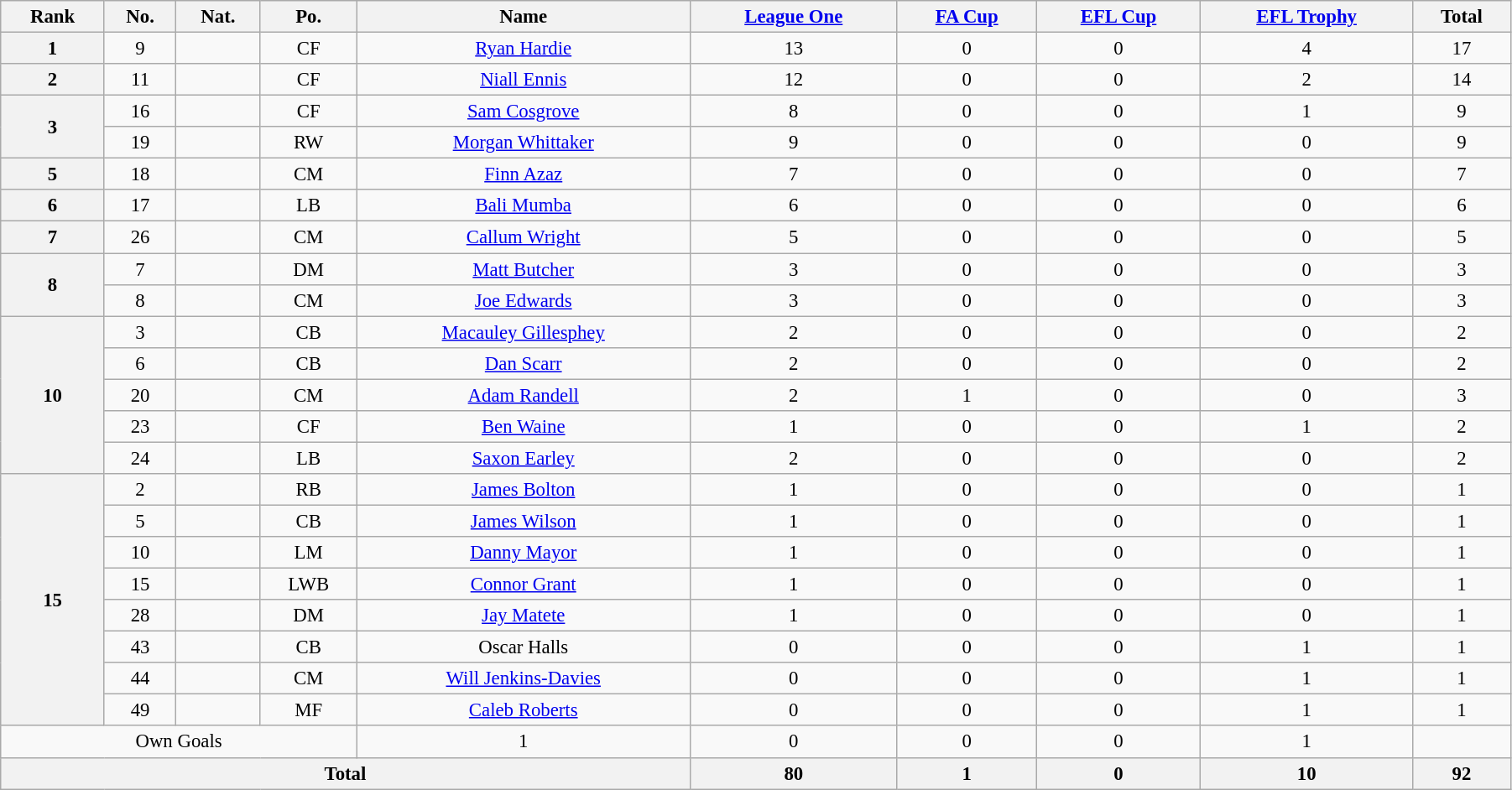<table class="wikitable" style="text-align:center; font-size:95%; width:95%;">
<tr>
<th>Rank</th>
<th>No.</th>
<th>Nat.</th>
<th>Po.</th>
<th>Name</th>
<th><a href='#'>League One</a></th>
<th><a href='#'>FA Cup</a></th>
<th><a href='#'>EFL Cup</a></th>
<th><a href='#'>EFL Trophy</a></th>
<th>Total</th>
</tr>
<tr>
<th rowspan=1>1</th>
<td>9</td>
<td></td>
<td>CF</td>
<td><a href='#'>Ryan Hardie</a></td>
<td>13</td>
<td>0</td>
<td>0</td>
<td>4</td>
<td>17</td>
</tr>
<tr>
<th rowspan=1>2</th>
<td>11</td>
<td></td>
<td>CF</td>
<td><a href='#'>Niall Ennis</a></td>
<td>12</td>
<td>0</td>
<td>0</td>
<td>2</td>
<td>14</td>
</tr>
<tr>
<th rowspan=2>3</th>
<td>16</td>
<td></td>
<td>CF</td>
<td><a href='#'>Sam Cosgrove</a></td>
<td>8</td>
<td>0</td>
<td>0</td>
<td>1</td>
<td>9</td>
</tr>
<tr>
<td>19</td>
<td></td>
<td>RW</td>
<td><a href='#'>Morgan Whittaker</a></td>
<td>9</td>
<td>0</td>
<td>0</td>
<td>0</td>
<td>9</td>
</tr>
<tr>
<th rowspan=1>5</th>
<td>18</td>
<td></td>
<td>CM</td>
<td><a href='#'>Finn Azaz</a></td>
<td>7</td>
<td>0</td>
<td>0</td>
<td>0</td>
<td>7</td>
</tr>
<tr>
<th rowspan=1>6</th>
<td>17</td>
<td></td>
<td>LB</td>
<td><a href='#'>Bali Mumba</a></td>
<td>6</td>
<td>0</td>
<td>0</td>
<td>0</td>
<td>6</td>
</tr>
<tr>
<th rowspan=1>7</th>
<td>26</td>
<td></td>
<td>CM</td>
<td><a href='#'>Callum Wright</a></td>
<td>5</td>
<td>0</td>
<td>0</td>
<td>0</td>
<td>5</td>
</tr>
<tr>
<th rowspan=2>8</th>
<td>7</td>
<td></td>
<td>DM</td>
<td><a href='#'>Matt Butcher</a></td>
<td>3</td>
<td>0</td>
<td>0</td>
<td>0</td>
<td>3</td>
</tr>
<tr>
<td>8</td>
<td></td>
<td>CM</td>
<td><a href='#'>Joe Edwards</a></td>
<td>3</td>
<td>0</td>
<td>0</td>
<td>0</td>
<td>3</td>
</tr>
<tr>
<th rowspan=5>10</th>
<td>3</td>
<td></td>
<td>CB</td>
<td><a href='#'>Macauley Gillesphey</a></td>
<td>2</td>
<td>0</td>
<td>0</td>
<td>0</td>
<td>2</td>
</tr>
<tr>
<td>6</td>
<td></td>
<td>CB</td>
<td><a href='#'>Dan Scarr</a></td>
<td>2</td>
<td>0</td>
<td>0</td>
<td>0</td>
<td>2</td>
</tr>
<tr>
<td>20</td>
<td></td>
<td>CM</td>
<td><a href='#'>Adam Randell</a></td>
<td>2</td>
<td>1</td>
<td>0</td>
<td>0</td>
<td>3</td>
</tr>
<tr>
<td>23</td>
<td></td>
<td>CF</td>
<td><a href='#'>Ben Waine</a></td>
<td>1</td>
<td>0</td>
<td>0</td>
<td>1</td>
<td>2</td>
</tr>
<tr>
<td>24</td>
<td></td>
<td>LB</td>
<td><a href='#'>Saxon Earley</a></td>
<td>2</td>
<td>0</td>
<td>0</td>
<td>0</td>
<td>2</td>
</tr>
<tr>
<th rowspan=8>15</th>
<td>2</td>
<td></td>
<td>RB</td>
<td><a href='#'>James Bolton</a></td>
<td>1</td>
<td>0</td>
<td>0</td>
<td>0</td>
<td>1</td>
</tr>
<tr>
<td>5</td>
<td></td>
<td>CB</td>
<td><a href='#'>James Wilson</a></td>
<td>1</td>
<td>0</td>
<td>0</td>
<td>0</td>
<td>1</td>
</tr>
<tr>
<td>10</td>
<td></td>
<td>LM</td>
<td><a href='#'>Danny Mayor</a></td>
<td>1</td>
<td>0</td>
<td>0</td>
<td>0</td>
<td>1</td>
</tr>
<tr>
<td>15</td>
<td></td>
<td>LWB</td>
<td><a href='#'>Connor Grant</a></td>
<td>1</td>
<td>0</td>
<td>0</td>
<td>0</td>
<td>1</td>
</tr>
<tr>
<td>28</td>
<td></td>
<td>DM</td>
<td><a href='#'>Jay Matete</a></td>
<td>1</td>
<td>0</td>
<td>0</td>
<td>0</td>
<td>1</td>
</tr>
<tr>
<td>43</td>
<td></td>
<td>CB</td>
<td>Oscar Halls</td>
<td>0</td>
<td>0</td>
<td>0</td>
<td>1</td>
<td>1</td>
</tr>
<tr>
<td>44</td>
<td></td>
<td>CM</td>
<td><a href='#'>Will Jenkins-Davies</a></td>
<td>0</td>
<td>0</td>
<td>0</td>
<td>1</td>
<td>1</td>
</tr>
<tr>
<td>49</td>
<td></td>
<td>MF</td>
<td><a href='#'>Caleb Roberts</a></td>
<td>0</td>
<td>0</td>
<td>0</td>
<td>1</td>
<td>1</td>
</tr>
<tr>
<td colspan=4>Own Goals</td>
<td>1</td>
<td>0</td>
<td>0</td>
<td>0</td>
<td>1</td>
</tr>
<tr>
<th colspan=5>Total</th>
<th>80</th>
<th>1</th>
<th>0</th>
<th>10</th>
<th>92</th>
</tr>
</table>
